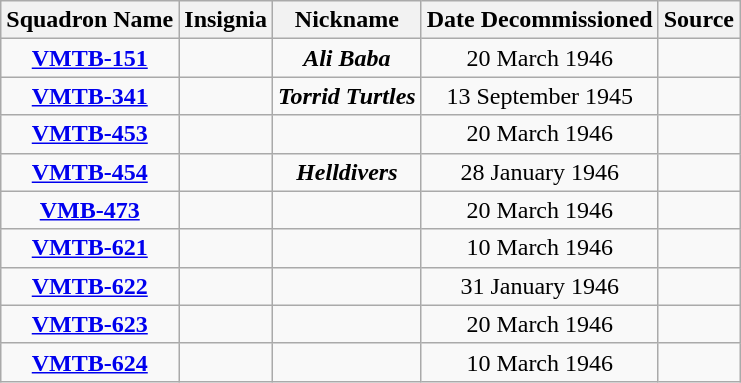<table class="wikitable" style="text-align:center;">
<tr>
<th>Squadron Name</th>
<th>Insignia</th>
<th>Nickname</th>
<th>Date Decommissioned</th>
<th>Source</th>
</tr>
<tr>
<td><strong><a href='#'>VMTB-151</a></strong></td>
<td><strong></strong></td>
<td><strong><em>Ali Baba</em></strong></td>
<td>20 March 1946</td>
<td></td>
</tr>
<tr>
<td><strong><a href='#'>VMTB-341</a></strong></td>
<td><strong></strong></td>
<td><strong><em>Torrid Turtles</em></strong></td>
<td>13 September 1945</td>
<td></td>
</tr>
<tr>
<td><strong><a href='#'>VMTB-453</a></strong></td>
<td><strong></strong></td>
<td></td>
<td>20 March 1946</td>
<td></td>
</tr>
<tr>
<td><strong><a href='#'>VMTB-454</a></strong></td>
<td><strong></strong></td>
<td><strong><em>Helldivers</em></strong></td>
<td>28 January 1946</td>
<td></td>
</tr>
<tr>
<td><strong><a href='#'>VMB-473</a></strong></td>
<td><strong></strong></td>
<td></td>
<td>20 March 1946</td>
<td></td>
</tr>
<tr>
<td><strong><a href='#'>VMTB-621</a></strong></td>
<td><strong></strong></td>
<td></td>
<td>10 March 1946</td>
<td></td>
</tr>
<tr>
<td><strong><a href='#'>VMTB-622</a></strong></td>
<td><strong></strong></td>
<td></td>
<td>31 January 1946</td>
<td></td>
</tr>
<tr>
<td><strong><a href='#'>VMTB-623</a></strong></td>
<td><strong></strong></td>
<td></td>
<td>20 March 1946</td>
<td></td>
</tr>
<tr>
<td><strong><a href='#'>VMTB-624</a></strong></td>
<td><strong></strong></td>
<td></td>
<td>10 March 1946</td>
<td></td>
</tr>
</table>
